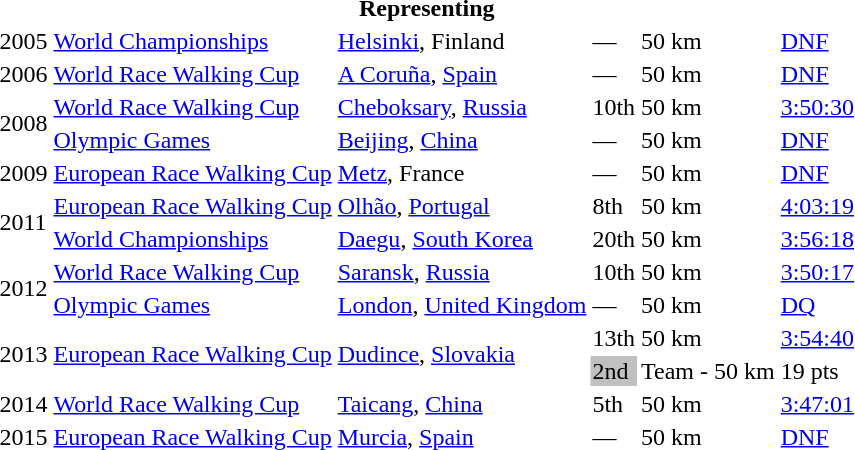<table>
<tr>
<th colspan="6">Representing </th>
</tr>
<tr>
<td>2005</td>
<td><a href='#'>World Championships</a></td>
<td><a href='#'>Helsinki</a>, Finland</td>
<td>—</td>
<td>50 km</td>
<td><a href='#'>DNF</a></td>
</tr>
<tr>
<td>2006</td>
<td><a href='#'>World Race Walking Cup</a></td>
<td><a href='#'>A Coruña</a>, <a href='#'>Spain</a></td>
<td>—</td>
<td>50 km</td>
<td><a href='#'>DNF</a></td>
</tr>
<tr>
<td rowspan=2>2008</td>
<td><a href='#'>World Race Walking Cup</a></td>
<td><a href='#'>Cheboksary</a>, <a href='#'>Russia</a></td>
<td>10th</td>
<td>50 km</td>
<td><a href='#'>3:50:30</a></td>
</tr>
<tr>
<td><a href='#'>Olympic Games</a></td>
<td><a href='#'>Beijing</a>, <a href='#'>China</a></td>
<td>—</td>
<td>50 km</td>
<td><a href='#'>DNF</a></td>
</tr>
<tr>
<td>2009</td>
<td><a href='#'>European Race Walking Cup</a></td>
<td><a href='#'>Metz</a>, France</td>
<td>—</td>
<td>50 km</td>
<td><a href='#'>DNF</a></td>
</tr>
<tr>
<td rowspan=2>2011</td>
<td><a href='#'>European Race Walking Cup</a></td>
<td><a href='#'>Olhão</a>, <a href='#'>Portugal</a></td>
<td>8th</td>
<td>50 km</td>
<td><a href='#'>4:03:19</a></td>
</tr>
<tr>
<td><a href='#'>World Championships</a></td>
<td><a href='#'>Daegu</a>, <a href='#'>South Korea</a></td>
<td>20th</td>
<td>50 km</td>
<td><a href='#'>3:56:18</a></td>
</tr>
<tr>
<td rowspan=2>2012</td>
<td><a href='#'>World Race Walking Cup</a></td>
<td><a href='#'>Saransk</a>, <a href='#'>Russia</a></td>
<td>10th</td>
<td>50 km</td>
<td><a href='#'>3:50:17</a></td>
</tr>
<tr>
<td><a href='#'>Olympic Games</a></td>
<td><a href='#'>London</a>, <a href='#'>United Kingdom</a></td>
<td>—</td>
<td>50 km</td>
<td><a href='#'>DQ</a></td>
</tr>
<tr>
<td rowspan=2>2013</td>
<td rowspan=2><a href='#'>European Race Walking Cup</a></td>
<td rowspan=2><a href='#'>Dudince</a>, <a href='#'>Slovakia</a></td>
<td>13th</td>
<td>50 km</td>
<td><a href='#'>3:54:40</a></td>
</tr>
<tr>
<td bgcolor=silver>2nd</td>
<td>Team - 50 km</td>
<td>19 pts</td>
</tr>
<tr>
<td>2014</td>
<td><a href='#'>World Race Walking Cup</a></td>
<td><a href='#'>Taicang</a>, <a href='#'>China</a></td>
<td>5th</td>
<td>50 km</td>
<td><a href='#'>3:47:01</a></td>
</tr>
<tr>
<td>2015</td>
<td><a href='#'>European Race Walking Cup</a></td>
<td><a href='#'>Murcia</a>, <a href='#'>Spain</a></td>
<td>—</td>
<td>50 km</td>
<td><a href='#'>DNF</a></td>
</tr>
</table>
